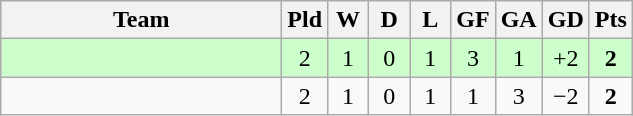<table class="wikitable" style="text-align:center;">
<tr>
<th width=180>Team</th>
<th width=20>Pld</th>
<th width=20>W</th>
<th width=20>D</th>
<th width=20>L</th>
<th width=20>GF</th>
<th width=20>GA</th>
<th width=20>GD</th>
<th width=20>Pts</th>
</tr>
<tr style="background:#cfc;">
<td align="left"></td>
<td>2</td>
<td>1</td>
<td>0</td>
<td>1</td>
<td>3</td>
<td>1</td>
<td>+2</td>
<td><strong>2</strong></td>
</tr>
<tr>
<td align="left"></td>
<td>2</td>
<td>1</td>
<td>0</td>
<td>1</td>
<td>1</td>
<td>3</td>
<td>−2</td>
<td><strong>2</strong></td>
</tr>
</table>
